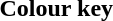<table class="toccolours">
<tr>
<th>Colour key</th>
</tr>
<tr>
<td></td>
</tr>
</table>
